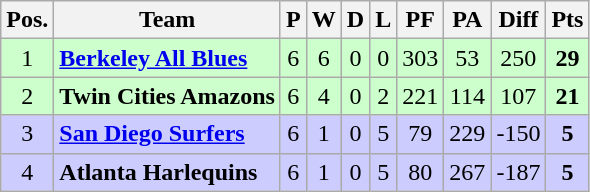<table class="wikitable" style="text-align: center;">
<tr>
<th>Pos.</th>
<th>Team</th>
<th>P</th>
<th>W</th>
<th>D</th>
<th>L</th>
<th>PF</th>
<th>PA</th>
<th>Diff</th>
<th>Pts</th>
</tr>
<tr bgcolor="ccffcc">
<td>1</td>
<td align="left"><strong><a href='#'>Berkeley All Blues</a></strong></td>
<td>6</td>
<td>6</td>
<td>0</td>
<td>0</td>
<td>303</td>
<td>53</td>
<td>250</td>
<td><strong>29</strong></td>
</tr>
<tr bgcolor="ccffcc">
<td>2</td>
<td align="left"><strong>Twin Cities Amazons</strong></td>
<td>6</td>
<td>4</td>
<td>0</td>
<td>2</td>
<td>221</td>
<td>114</td>
<td>107</td>
<td><strong>21</strong></td>
</tr>
<tr bgcolor="ccccff">
<td>3</td>
<td align="left"><strong><a href='#'>San Diego Surfers</a></strong></td>
<td>6</td>
<td>1</td>
<td>0</td>
<td>5</td>
<td>79</td>
<td>229</td>
<td>-150</td>
<td><strong>5</strong></td>
</tr>
<tr bgcolor="ccccff">
<td>4</td>
<td align="left"><strong>Atlanta Harlequins</strong></td>
<td>6</td>
<td>1</td>
<td>0</td>
<td>5</td>
<td>80</td>
<td>267</td>
<td>-187</td>
<td><strong>5</strong></td>
</tr>
</table>
